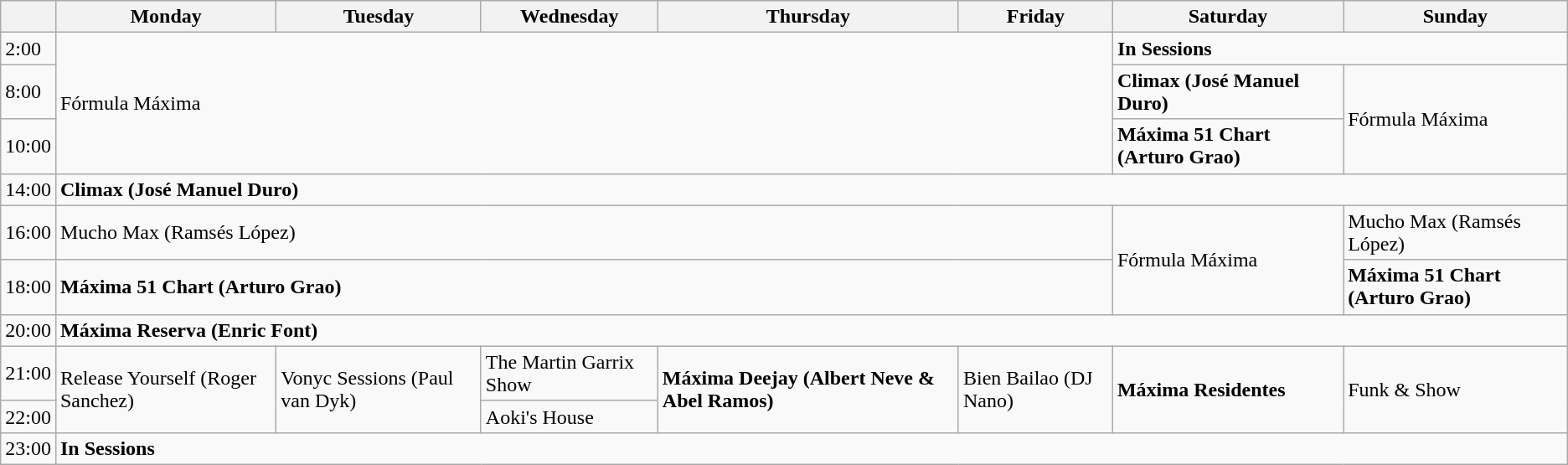<table class="wikitable">
<tr>
<th></th>
<th>Monday</th>
<th>Tuesday</th>
<th>Wednesday</th>
<th>Thursday</th>
<th>Friday</th>
<th>Saturday</th>
<th>Sunday</th>
</tr>
<tr>
<td>2:00</td>
<td colspan="5" rowspan="3">Fórmula Máxima</td>
<td colspan="2"><strong>In Sessions</strong></td>
</tr>
<tr>
<td>8:00</td>
<td><strong>Climax (José Manuel Duro)</strong></td>
<td rowspan="2">Fórmula Máxima</td>
</tr>
<tr>
<td>10:00</td>
<td><strong>Máxima 51 Chart (Arturo Grao)</strong></td>
</tr>
<tr>
<td>14:00</td>
<td colspan="7"><strong>Climax (José Manuel Duro)</strong></td>
</tr>
<tr>
<td>16:00</td>
<td colspan="5">Mucho Max (Ramsés López)</td>
<td rowspan="2">Fórmula Máxima</td>
<td>Mucho Max (Ramsés López)</td>
</tr>
<tr>
<td>18:00</td>
<td colspan="5"><strong>Máxima 51 Chart (Arturo Grao)</strong></td>
<td><strong>Máxima 51 Chart (Arturo Grao)</strong></td>
</tr>
<tr>
<td>20:00</td>
<td colspan="7"><strong>Máxima Reserva (Enric Font)</strong></td>
</tr>
<tr>
<td>21:00</td>
<td rowspan="2">Release Yourself (Roger Sanchez)</td>
<td rowspan="2">Vonyc Sessions (Paul van Dyk)</td>
<td>The Martin Garrix Show</td>
<td rowspan="2"><strong>Máxima Deejay (Albert Neve & Abel Ramos)</strong></td>
<td rowspan="2">Bien Bailao (DJ Nano)</td>
<td rowspan="2"><strong>Máxima Residentes</strong></td>
<td rowspan="2">Funk & Show</td>
</tr>
<tr>
<td>22:00</td>
<td>Aoki's House</td>
</tr>
<tr>
<td>23:00</td>
<td colspan="7"><strong>In Sessions</strong></td>
</tr>
</table>
